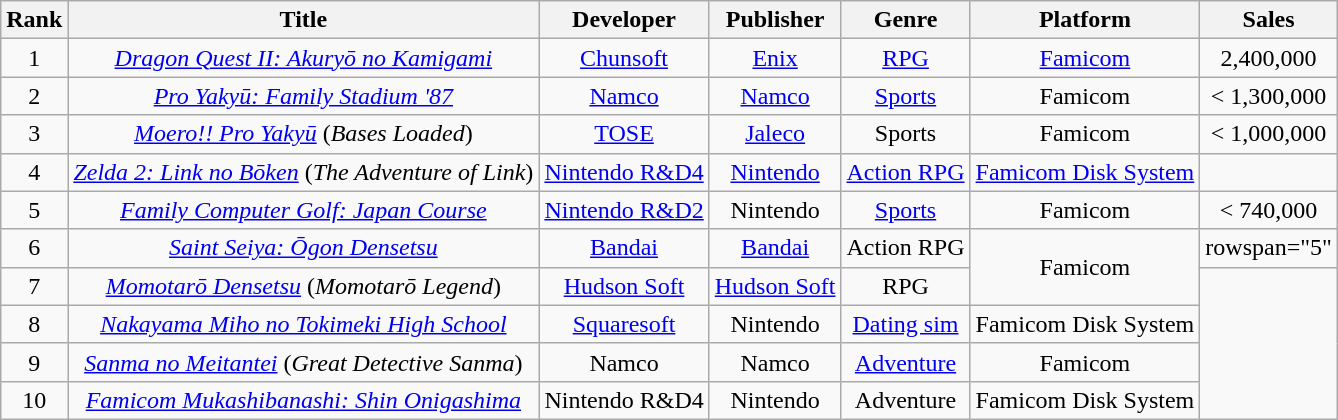<table class="wikitable sortable" style="text-align:center">
<tr>
<th>Rank</th>
<th>Title</th>
<th>Developer</th>
<th>Publisher</th>
<th>Genre</th>
<th>Platform</th>
<th>Sales</th>
</tr>
<tr>
<td>1</td>
<td><em><a href='#'>Dragon Quest II: Akuryō no Kamigami</a></em></td>
<td><a href='#'>Chunsoft</a></td>
<td><a href='#'>Enix</a></td>
<td><a href='#'>RPG</a></td>
<td><a href='#'>Famicom</a></td>
<td>2,400,000</td>
</tr>
<tr>
<td>2</td>
<td><em><a href='#'>Pro Yakyū: Family Stadium '87</a></em></td>
<td><a href='#'>Namco</a></td>
<td><a href='#'>Namco</a></td>
<td><a href='#'>Sports</a></td>
<td>Famicom</td>
<td>< 1,300,000</td>
</tr>
<tr>
<td>3</td>
<td><em><a href='#'>Moero!! Pro Yakyū</a></em> (<em>Bases Loaded</em>)</td>
<td><a href='#'>TOSE</a></td>
<td><a href='#'>Jaleco</a></td>
<td>Sports</td>
<td>Famicom</td>
<td>< 1,000,000</td>
</tr>
<tr>
<td>4</td>
<td><em><a href='#'>Zelda 2: Link no Bōken</a></em> (<em>The Adventure of Link</em>)</td>
<td><a href='#'>Nintendo R&D4</a></td>
<td><a href='#'>Nintendo</a></td>
<td><a href='#'>Action RPG</a></td>
<td><a href='#'>Famicom Disk System</a></td>
<td></td>
</tr>
<tr>
<td>5</td>
<td><em><a href='#'>Family Computer Golf: Japan Course</a></em></td>
<td><a href='#'>Nintendo R&D2</a></td>
<td>Nintendo</td>
<td><a href='#'>Sports</a></td>
<td>Famicom</td>
<td>< 740,000</td>
</tr>
<tr>
<td>6</td>
<td><em><a href='#'>Saint Seiya: Ōgon Densetsu</a></em></td>
<td><a href='#'>Bandai</a></td>
<td><a href='#'>Bandai</a></td>
<td>Action RPG</td>
<td rowspan="2">Famicom</td>
<td>rowspan="5" </td>
</tr>
<tr>
<td>7</td>
<td><em><a href='#'>Momotarō Densetsu</a></em> (<em>Momotarō Legend</em>)</td>
<td><a href='#'>Hudson Soft</a></td>
<td><a href='#'>Hudson Soft</a></td>
<td>RPG</td>
</tr>
<tr>
<td>8</td>
<td><em><a href='#'>Nakayama Miho no Tokimeki High School</a></em></td>
<td><a href='#'>Squaresoft</a></td>
<td>Nintendo</td>
<td><a href='#'>Dating sim</a></td>
<td>Famicom Disk System</td>
</tr>
<tr>
<td>9</td>
<td><em><a href='#'>Sanma no Meitantei</a></em> (<em>Great Detective Sanma</em>)</td>
<td>Namco</td>
<td>Namco</td>
<td><a href='#'>Adventure</a></td>
<td>Famicom</td>
</tr>
<tr>
<td>10</td>
<td><em><a href='#'>Famicom Mukashibanashi: Shin Onigashima</a></em></td>
<td>Nintendo R&D4</td>
<td>Nintendo</td>
<td>Adventure</td>
<td>Famicom Disk System</td>
</tr>
</table>
